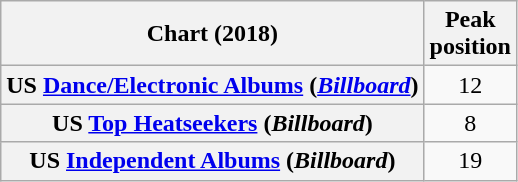<table class="wikitable sortable plainrowheaders" style="text-align:center">
<tr>
<th scope="col">Chart (2018)</th>
<th scope="col">Peak<br>position</th>
</tr>
<tr>
<th scope="row">US <a href='#'>Dance/Electronic Albums</a> (<em><a href='#'>Billboard</a></em>)</th>
<td>12</td>
</tr>
<tr>
<th scope="row">US <a href='#'>Top Heatseekers</a> (<em>Billboard</em>)</th>
<td>8</td>
</tr>
<tr>
<th scope="row">US <a href='#'>Independent Albums</a> (<em>Billboard</em>)</th>
<td>19</td>
</tr>
</table>
